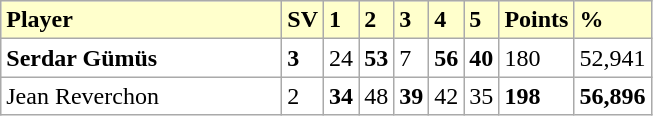<table class="wikitable">
<tr bgcolor="#ffffcc">
<td width=180><strong>Player</strong></td>
<td><strong>SV</strong></td>
<td><strong>1</strong></td>
<td><strong>2</strong></td>
<td><strong>3</strong></td>
<td><strong>4</strong></td>
<td><strong>5</strong></td>
<td><strong>Points</strong></td>
<td><strong>%</strong></td>
</tr>
<tr bgcolor="FFFFFF">
<td> <strong>Serdar Gümüs</strong></td>
<td><strong>3</strong></td>
<td>24</td>
<td><strong>53</strong></td>
<td>7</td>
<td><strong>56</strong></td>
<td><strong>40</strong></td>
<td>180</td>
<td>52,941</td>
</tr>
<tr bgcolor="FFFFFF">
<td> Jean Reverchon</td>
<td>2</td>
<td><strong>34</strong></td>
<td>48</td>
<td><strong>39</strong></td>
<td>42</td>
<td>35</td>
<td><strong>198</strong></td>
<td><strong>56,896</strong></td>
</tr>
</table>
